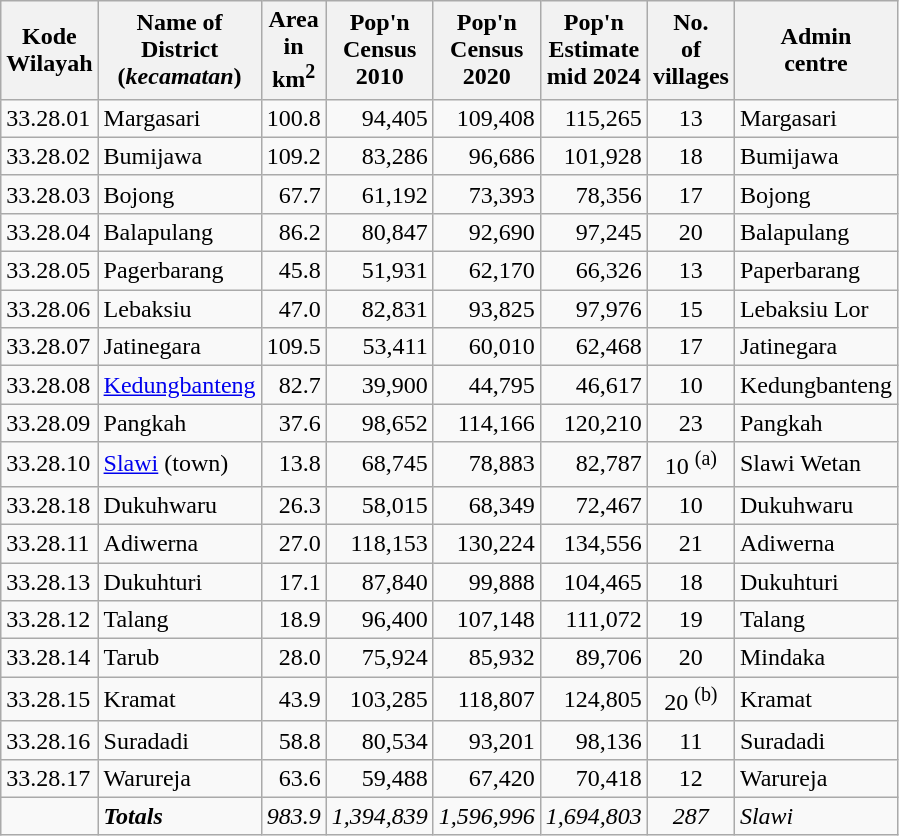<table class="wikitable">
<tr>
<th>Kode <br>Wilayah</th>
<th>Name of<br>District<br>(<em>kecamatan</em>)</th>
<th>Area<br>in <br>km<sup>2</sup></th>
<th>Pop'n<br>Census<br>2010</th>
<th>Pop'n<br>Census<br>2020</th>
<th>Pop'n<br>Estimate<br>mid 2024</th>
<th>No.<br>of<br>villages</th>
<th>Admin<br>centre</th>
</tr>
<tr>
<td>33.28.01</td>
<td>Margasari </td>
<td align ="right">100.8</td>
<td align ="right">94,405</td>
<td align ="right">109,408</td>
<td align ="right">115,265</td>
<td align ="center">13</td>
<td>Margasari</td>
</tr>
<tr>
<td>33.28.02</td>
<td>Bumijawa </td>
<td align ="right">109.2</td>
<td align ="right">83,286</td>
<td align ="right">96,686</td>
<td align ="right">101,928</td>
<td align ="center">18</td>
<td>Bumijawa</td>
</tr>
<tr>
<td>33.28.03</td>
<td>Bojong </td>
<td align ="right">67.7</td>
<td align ="right">61,192</td>
<td align ="right">73,393</td>
<td align ="right">78,356</td>
<td align ="center">17</td>
<td>Bojong</td>
</tr>
<tr>
<td>33.28.04</td>
<td>Balapulang </td>
<td align ="right">86.2</td>
<td align ="right">80,847</td>
<td align ="right">92,690</td>
<td align ="right">97,245</td>
<td align ="center">20</td>
<td>Balapulang</td>
</tr>
<tr>
<td>33.28.05</td>
<td>Pagerbarang </td>
<td align ="right">45.8</td>
<td align ="right">51,931</td>
<td align ="right">62,170</td>
<td align ="right">66,326</td>
<td align ="center">13</td>
<td>Paperbarang</td>
</tr>
<tr>
<td>33.28.06</td>
<td>Lebaksiu </td>
<td align ="right">47.0</td>
<td align ="right">82,831</td>
<td align ="right">93,825</td>
<td align ="right">97,976</td>
<td align ="center">15</td>
<td>Lebaksiu Lor</td>
</tr>
<tr>
<td>33.28.07</td>
<td>Jatinegara </td>
<td align ="right">109.5</td>
<td align ="right">53,411</td>
<td align ="right">60,010</td>
<td align ="right">62,468</td>
<td align ="center">17</td>
<td>Jatinegara</td>
</tr>
<tr>
<td>33.28.08</td>
<td><a href='#'>Kedungbanteng</a></td>
<td align ="right">82.7</td>
<td align ="right">39,900</td>
<td align ="right">44,795</td>
<td align ="right">46,617</td>
<td align ="center">10</td>
<td>Kedungbanteng</td>
</tr>
<tr>
<td>33.28.09</td>
<td>Pangkah </td>
<td align ="right">37.6</td>
<td align ="right">98,652</td>
<td align ="right">114,166</td>
<td align ="right">120,210</td>
<td align ="center">23</td>
<td>Pangkah</td>
</tr>
<tr>
<td>33.28.10</td>
<td><a href='#'>Slawi</a> (town) </td>
<td align ="right">13.8</td>
<td align ="right">68,745</td>
<td align ="right">78,883</td>
<td align ="right">82,787</td>
<td align ="center">10 <sup>(a)</sup></td>
<td>Slawi Wetan</td>
</tr>
<tr>
<td>33.28.18</td>
<td>Dukuhwaru </td>
<td align ="right">26.3</td>
<td align ="right">58,015</td>
<td align ="right">68,349</td>
<td align ="right">72,467</td>
<td align ="center">10</td>
<td>Dukuhwaru</td>
</tr>
<tr>
<td>33.28.11</td>
<td>Adiwerna </td>
<td align ="right">27.0</td>
<td align ="right">118,153</td>
<td align ="right">130,224</td>
<td align ="right">134,556</td>
<td align ="center">21</td>
<td>Adiwerna</td>
</tr>
<tr>
<td>33.28.13</td>
<td>Dukuhturi </td>
<td align ="right">17.1</td>
<td align ="right">87,840</td>
<td align ="right">99,888</td>
<td align ="right">104,465</td>
<td align ="center">18</td>
<td>Dukuhturi</td>
</tr>
<tr>
<td>33.28.12</td>
<td>Talang </td>
<td align ="right">18.9</td>
<td align ="right">96,400</td>
<td align ="right">107,148</td>
<td align ="right">111,072</td>
<td align ="center">19</td>
<td>Talang</td>
</tr>
<tr>
<td>33.28.14</td>
<td>Tarub </td>
<td align ="right">28.0</td>
<td align ="right">75,924</td>
<td align ="right">85,932</td>
<td align ="right">89,706</td>
<td align ="center">20</td>
<td>Mindaka</td>
</tr>
<tr>
<td>33.28.15</td>
<td>Kramat </td>
<td align ="right">43.9</td>
<td align ="right">103,285</td>
<td align ="right">118,807</td>
<td align ="right">124,805</td>
<td align ="center">20 <sup>(b)</sup></td>
<td>Kramat</td>
</tr>
<tr>
<td>33.28.16</td>
<td>Suradadi </td>
<td align ="right">58.8</td>
<td align ="right">80,534</td>
<td align ="right">93,201</td>
<td align ="right">98,136</td>
<td align ="center">11</td>
<td>Suradadi</td>
</tr>
<tr>
<td>33.28.17</td>
<td>Warureja </td>
<td align ="right">63.6</td>
<td align ="right">59,488</td>
<td align ="right">67,420</td>
<td align ="right">70,418</td>
<td align ="center">12</td>
<td>Warureja</td>
</tr>
<tr>
<td></td>
<td><strong><em>Totals</em></strong></td>
<td align ="right"><em>983.9</em></td>
<td align ="right"><em>1,394,839</em></td>
<td align ="right"><em>1,596,996</em></td>
<td align ="right"><em>1,694,803</em></td>
<td align ="center"><em>287</em></td>
<td><em>Slawi</em></td>
</tr>
</table>
